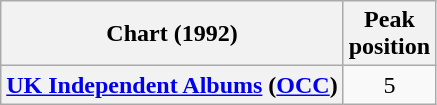<table class="wikitable plainrowheaders" style="text-align:center;" border="1">
<tr>
<th scope="col">Chart (1992)</th>
<th scope="col">Peak<br>position</th>
</tr>
<tr>
<th scope="row"><a href='#'>UK Independent Albums</a> (<a href='#'>OCC</a>)</th>
<td>5</td>
</tr>
</table>
